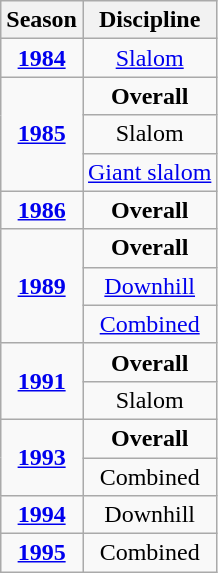<table class="wikitable">
<tr>
<th>Season</th>
<th>Discipline</th>
</tr>
<tr>
<td align=center><strong><a href='#'>1984</a></strong></td>
<td align=center><a href='#'>Slalom</a></td>
</tr>
<tr>
<td rowspan=3 align=center><strong><a href='#'>1985</a></strong></td>
<td align=center><strong>Overall</strong></td>
</tr>
<tr>
<td align=center>Slalom</td>
</tr>
<tr>
<td align=center><a href='#'>Giant slalom</a></td>
</tr>
<tr>
<td align=center><strong><a href='#'>1986</a></strong></td>
<td align=center><strong>Overall</strong></td>
</tr>
<tr>
<td rowspan=3 align=center><strong><a href='#'>1989</a></strong></td>
<td align=center><strong>Overall</strong></td>
</tr>
<tr>
<td align=center><a href='#'>Downhill</a></td>
</tr>
<tr>
<td align=center><a href='#'>Combined</a></td>
</tr>
<tr>
<td rowspan=2 align=center><strong><a href='#'>1991</a></strong></td>
<td align=center><strong>Overall</strong></td>
</tr>
<tr>
<td align=center>Slalom</td>
</tr>
<tr>
<td rowspan=2 align=center><strong><a href='#'>1993</a></strong></td>
<td align=center><strong>Overall</strong></td>
</tr>
<tr>
<td align=center>Combined</td>
</tr>
<tr>
<td align=center><strong><a href='#'>1994</a></strong></td>
<td align=center>Downhill</td>
</tr>
<tr>
<td align=center><strong><a href='#'>1995</a></strong></td>
<td align=center>Combined</td>
</tr>
</table>
